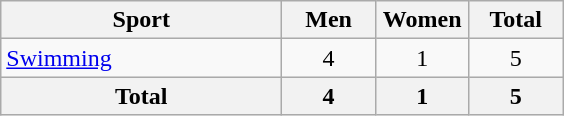<table class="wikitable sortable" style="text-align:center;">
<tr>
<th width=180>Sport</th>
<th width=55>Men</th>
<th width=55>Women</th>
<th width=55>Total</th>
</tr>
<tr>
<td align=left><a href='#'>Swimming</a></td>
<td>4</td>
<td>1</td>
<td>5</td>
</tr>
<tr>
<th>Total</th>
<th>4</th>
<th>1</th>
<th>5</th>
</tr>
</table>
